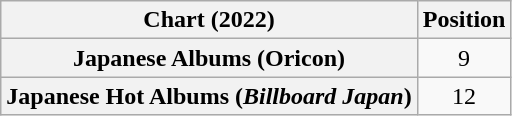<table class="wikitable sortable plainrowheaders" style="text-align:center">
<tr>
<th scope="col">Chart (2022)</th>
<th scope="col">Position</th>
</tr>
<tr>
<th scope="row">Japanese Albums (Oricon)</th>
<td>9</td>
</tr>
<tr>
<th scope="row">Japanese Hot Albums (<em>Billboard Japan</em>)</th>
<td>12</td>
</tr>
</table>
